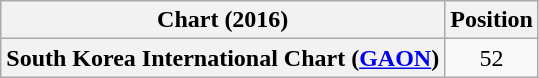<table class="wikitable plainrowheaders" style="text-align:center">
<tr>
<th scope="col">Chart (2016)</th>
<th scope="col">Position</th>
</tr>
<tr>
<th scope="row">South Korea International Chart (<a href='#'>GAON</a>)</th>
<td>52</td>
</tr>
</table>
